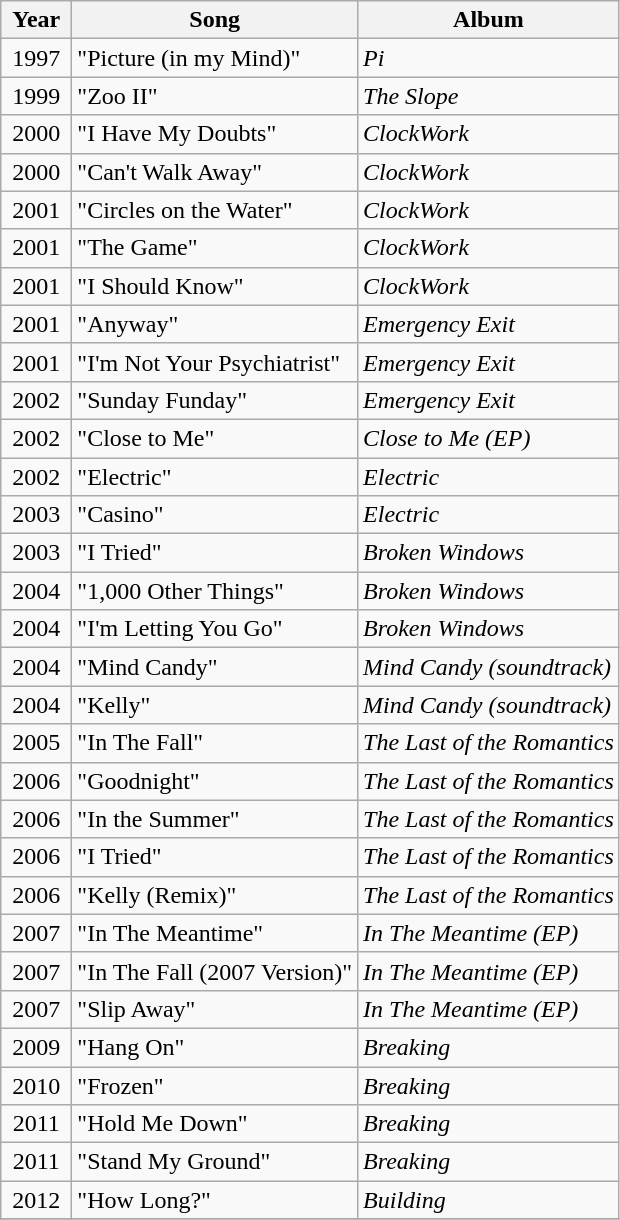<table class="wikitable">
<tr>
<th align="center" valign="top" width="40">Year</th>
<th align="left" valign="top">Song</th>
<th align="left" valign="top">Album</th>
</tr>
<tr>
<td align="center" valign="top">1997</td>
<td align="left" valign="top">"Picture (in my Mind)"</td>
<td align="left" valign="top"><em>Pi</em></td>
</tr>
<tr>
<td align="center" valign="top">1999</td>
<td align="left" valign="top">"Zoo II"</td>
<td align="left" valign="top"><em>The Slope</em></td>
</tr>
<tr>
<td align="center" valign="top">2000</td>
<td align="left" valign="top">"I Have My Doubts"</td>
<td align="left" valign="top"><em>ClockWork</em></td>
</tr>
<tr>
<td align="center" valign="top">2000</td>
<td align="left" valign="top">"Can't Walk Away"</td>
<td align="left" valign="top"><em>ClockWork</em></td>
</tr>
<tr>
<td align="center" valign="top">2001</td>
<td align="left" valign="top">"Circles on the Water"</td>
<td align="left" valign="top"><em>ClockWork</em></td>
</tr>
<tr>
<td align="center" valign="top">2001</td>
<td align="left" valign="top">"The Game"</td>
<td align="left" valign="top"><em>ClockWork</em></td>
</tr>
<tr>
<td align="center" valign="top">2001</td>
<td align="left" valign="top">"I Should Know"</td>
<td align="left" valign="top"><em>ClockWork</em></td>
</tr>
<tr>
<td align="center" valign="top">2001</td>
<td align="left" valign="top">"Anyway"</td>
<td align="left" valign="top"><em>Emergency Exit</em></td>
</tr>
<tr>
<td align="center" valign="top">2001</td>
<td align="left" valign="top">"I'm Not Your Psychiatrist"</td>
<td align="left" valign="top"><em>Emergency Exit</em></td>
</tr>
<tr>
<td align="center" valign="top">2002</td>
<td align="left" valign="top">"Sunday Funday"</td>
<td align="left" valign="top"><em>Emergency Exit</em></td>
</tr>
<tr>
<td align="center" valign="top">2002</td>
<td align="left" valign="top">"Close to Me"</td>
<td align="left" valign="top"><em>Close to Me (EP)</em></td>
</tr>
<tr>
<td align="center" valign="top">2002</td>
<td align="left" valign="top">"Electric"</td>
<td align="left" valign="top"><em>Electric</em></td>
</tr>
<tr>
<td align="center" valign="top">2003</td>
<td align="left" valign="top">"Casino"</td>
<td align="left" valign="top"><em>Electric</em></td>
</tr>
<tr>
<td align="center" valign="top">2003</td>
<td align="left" valign="top">"I Tried"</td>
<td align="left" valign="top"><em>Broken Windows</em></td>
</tr>
<tr>
<td align="center" valign="top">2004</td>
<td align="left" valign="top">"1,000 Other Things"</td>
<td align="left" valign="top"><em>Broken Windows</em></td>
</tr>
<tr>
<td align="center" valign="top">2004</td>
<td align="left" valign="top">"I'm Letting You Go"</td>
<td align="left" valign="top"><em>Broken Windows</em></td>
</tr>
<tr>
<td align="center" valign="top">2004</td>
<td align="left" valign="top">"Mind Candy"</td>
<td align="left" valign="top"><em>Mind Candy (soundtrack)</em></td>
</tr>
<tr>
<td align="center" valign="top">2004</td>
<td align="left" valign="top">"Kelly"</td>
<td align="left" valign="top"><em>Mind Candy (soundtrack)</em></td>
</tr>
<tr>
<td align="center" valign="top">2005</td>
<td align="left" valign="top">"In The Fall"</td>
<td align="left" valign="top"><em>The Last of the Romantics</em></td>
</tr>
<tr>
<td align="center" valign="top">2006</td>
<td align="left" valign="top">"Goodnight"</td>
<td align="left" valign="top"><em>The Last of the Romantics</em></td>
</tr>
<tr>
<td align="center" valign="top">2006</td>
<td align="left" valign="top">"In the Summer"</td>
<td align="left" valign="top"><em>The Last of the Romantics</em></td>
</tr>
<tr>
<td align="center" valign="top">2006</td>
<td align="left" valign="top">"I Tried"</td>
<td align="left" valign="top"><em>The Last of the Romantics</em></td>
</tr>
<tr>
<td align="center" valign="top">2006</td>
<td align="left" valign="top">"Kelly (Remix)"</td>
<td align="left" valign="top"><em>The Last of the Romantics</em></td>
</tr>
<tr>
<td align="center" valign="top">2007</td>
<td align="left" valign="top">"In The Meantime"</td>
<td align="left" valign="top"><em>In The Meantime (EP)</em></td>
</tr>
<tr>
<td align="center" valign="top">2007</td>
<td align="left" valign="top">"In The Fall (2007 Version)"</td>
<td align="left" valign="top"><em>In The Meantime (EP)</em></td>
</tr>
<tr>
<td align="center" valign="top">2007</td>
<td align="left" valign="top">"Slip Away"</td>
<td align="left" valign="top"><em>In The Meantime (EP)</em></td>
</tr>
<tr>
<td align="center" valign="top">2009</td>
<td align="left" valign="top">"Hang On"</td>
<td align="left" valign="top"><em>Breaking</em></td>
</tr>
<tr>
<td align="center" valign="top">2010</td>
<td align="left" valign="top">"Frozen"</td>
<td align="left" valign="top"><em>Breaking</em></td>
</tr>
<tr>
<td align="center" valign="top">2011</td>
<td align="left" valign="top">"Hold Me Down"</td>
<td align="left" valign="top"><em>Breaking</em></td>
</tr>
<tr>
<td align="center" valign="top">2011</td>
<td align="left" valign="top">"Stand My Ground"</td>
<td align="left" valign="top"><em>Breaking</em></td>
</tr>
<tr>
<td align="center" valign="top">2012</td>
<td align="left" valign="top">"How Long?"</td>
<td align="left" valign="top"><em>Building</em></td>
</tr>
<tr>
</tr>
</table>
